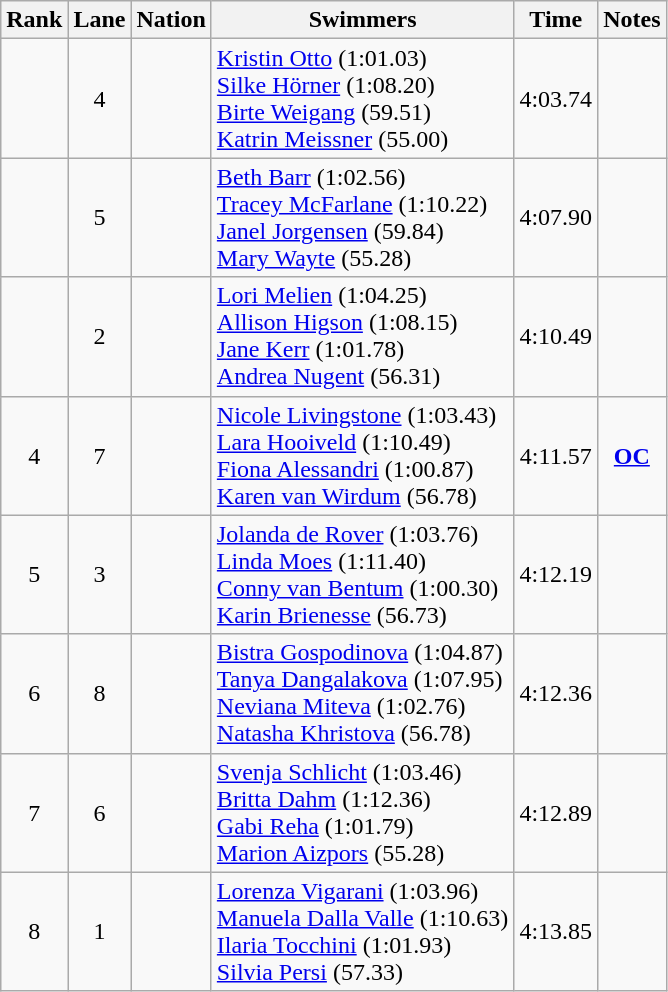<table class="wikitable sortable" style="text-align:center">
<tr>
<th>Rank</th>
<th>Lane</th>
<th>Nation</th>
<th>Swimmers</th>
<th>Time</th>
<th>Notes</th>
</tr>
<tr>
<td></td>
<td>4</td>
<td align=left></td>
<td align=left><a href='#'>Kristin Otto</a> (1:01.03)<br><a href='#'>Silke Hörner</a> (1:08.20)<br><a href='#'>Birte Weigang</a> (59.51)<br><a href='#'>Katrin Meissner</a> (55.00)</td>
<td>4:03.74</td>
<td></td>
</tr>
<tr>
<td></td>
<td>5</td>
<td align=left></td>
<td align=left><a href='#'>Beth Barr</a> (1:02.56)<br><a href='#'>Tracey McFarlane</a> (1:10.22)<br><a href='#'>Janel Jorgensen</a> (59.84)<br><a href='#'>Mary Wayte</a> (55.28)</td>
<td>4:07.90</td>
<td></td>
</tr>
<tr>
<td></td>
<td>2</td>
<td align=left></td>
<td align=left><a href='#'>Lori Melien</a> (1:04.25)<br><a href='#'>Allison Higson</a> (1:08.15)<br><a href='#'>Jane Kerr</a> (1:01.78)<br><a href='#'>Andrea Nugent</a> (56.31)</td>
<td>4:10.49</td>
<td></td>
</tr>
<tr>
<td>4</td>
<td>7</td>
<td align=left></td>
<td align=left><a href='#'>Nicole Livingstone</a> (1:03.43)<br><a href='#'>Lara Hooiveld</a> (1:10.49)<br><a href='#'>Fiona Alessandri</a> (1:00.87)<br><a href='#'>Karen van Wirdum</a> (56.78)</td>
<td>4:11.57</td>
<td><strong><a href='#'>OC</a></strong></td>
</tr>
<tr>
<td>5</td>
<td>3</td>
<td align=left></td>
<td align=left><a href='#'>Jolanda de Rover</a> (1:03.76)<br><a href='#'>Linda Moes</a> (1:11.40)<br><a href='#'>Conny van Bentum</a> (1:00.30)<br><a href='#'>Karin Brienesse</a> (56.73)</td>
<td>4:12.19</td>
<td></td>
</tr>
<tr>
<td>6</td>
<td>8</td>
<td align=left></td>
<td align=left><a href='#'>Bistra Gospodinova</a> (1:04.87)<br><a href='#'>Tanya Dangalakova</a> (1:07.95)<br><a href='#'>Neviana Miteva</a> (1:02.76)<br><a href='#'>Natasha Khristova</a> (56.78)</td>
<td>4:12.36</td>
<td></td>
</tr>
<tr>
<td>7</td>
<td>6</td>
<td align=left></td>
<td align=left><a href='#'>Svenja Schlicht</a> (1:03.46)<br><a href='#'>Britta Dahm</a> (1:12.36)<br><a href='#'>Gabi Reha</a> (1:01.79)<br><a href='#'>Marion Aizpors</a> (55.28)</td>
<td>4:12.89</td>
<td></td>
</tr>
<tr>
<td>8</td>
<td>1</td>
<td align=left></td>
<td align=left><a href='#'>Lorenza Vigarani</a> (1:03.96)<br><a href='#'>Manuela Dalla Valle</a> (1:10.63)<br><a href='#'>Ilaria Tocchini</a> (1:01.93)<br><a href='#'>Silvia Persi</a> (57.33)</td>
<td>4:13.85</td>
<td></td>
</tr>
</table>
